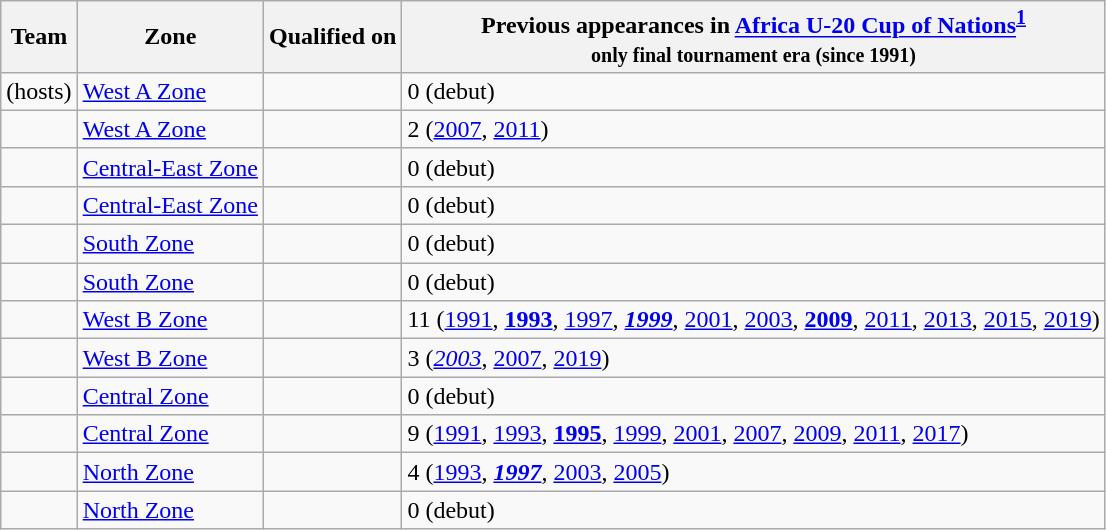<table class="wikitable sortable">
<tr>
<th>Team</th>
<th>Zone</th>
<th>Qualified on</th>
<th data-sort-type="number">Previous appearances in <a href='#'>Africa U-20 Cup of Nations</a><sup><strong><a href='#'>1</a></strong></sup><br><small>only final tournament era (since 1991)</small></th>
</tr>
<tr>
<td> (hosts)</td>
<td><a href='#'>West A Zone</a></td>
<td></td>
<td>0 (debut)</td>
</tr>
<tr>
<td></td>
<td><a href='#'>West A Zone</a></td>
<td></td>
<td>2 (<a href='#'>2007</a>, <a href='#'>2011</a>)</td>
</tr>
<tr>
<td></td>
<td><a href='#'>Central-East Zone</a></td>
<td></td>
<td>0 (debut)</td>
</tr>
<tr>
<td></td>
<td><a href='#'>Central-East Zone</a></td>
<td></td>
<td>0 (debut)</td>
</tr>
<tr>
<td></td>
<td><a href='#'>South Zone</a></td>
<td></td>
<td>0 (debut)</td>
</tr>
<tr>
<td></td>
<td><a href='#'>South Zone</a></td>
<td></td>
<td>0 (debut)</td>
</tr>
<tr>
<td></td>
<td><a href='#'>West B Zone</a></td>
<td></td>
<td>11 (<a href='#'>1991</a>, <strong><a href='#'>1993</a></strong>, <a href='#'>1997</a>, <strong><em><a href='#'>1999</a></em></strong>, <a href='#'>2001</a>, <a href='#'>2003</a>, <strong><a href='#'>2009</a></strong>, <a href='#'>2011</a>, <a href='#'>2013</a>, <a href='#'>2015</a>, <a href='#'>2019</a>)</td>
</tr>
<tr>
<td></td>
<td><a href='#'>West B Zone</a></td>
<td></td>
<td>3 (<em><a href='#'>2003</a></em>, <a href='#'>2007</a>, <a href='#'>2019</a>)</td>
</tr>
<tr>
<td></td>
<td><a href='#'>Central Zone</a></td>
<td></td>
<td>0 (debut)</td>
</tr>
<tr>
<td></td>
<td><a href='#'>Central Zone</a></td>
<td></td>
<td>9 (<a href='#'>1991</a>, <a href='#'>1993</a>, <strong><a href='#'>1995</a></strong>, <a href='#'>1999</a>, <a href='#'>2001</a>, <a href='#'>2007</a>, <a href='#'>2009</a>, <a href='#'>2011</a>, <a href='#'>2017</a>)</td>
</tr>
<tr>
<td></td>
<td><a href='#'>North Zone</a></td>
<td></td>
<td>4 (<a href='#'>1993</a>, <strong><em><a href='#'>1997</a></em></strong>, <a href='#'>2003</a>, <a href='#'>2005</a>)</td>
</tr>
<tr>
<td></td>
<td><a href='#'>North Zone</a></td>
<td></td>
<td>0 (debut)</td>
</tr>
</table>
